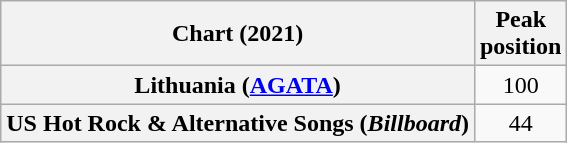<table class="wikitable plainrowheaders" style="text-align:center">
<tr>
<th scope="col">Chart (2021)</th>
<th scope="col">Peak <br> position</th>
</tr>
<tr>
<th scope="row">Lithuania (<a href='#'>AGATA</a>)</th>
<td>100</td>
</tr>
<tr>
<th scope="row">US Hot Rock & Alternative Songs (<em>Billboard</em>)</th>
<td>44</td>
</tr>
</table>
